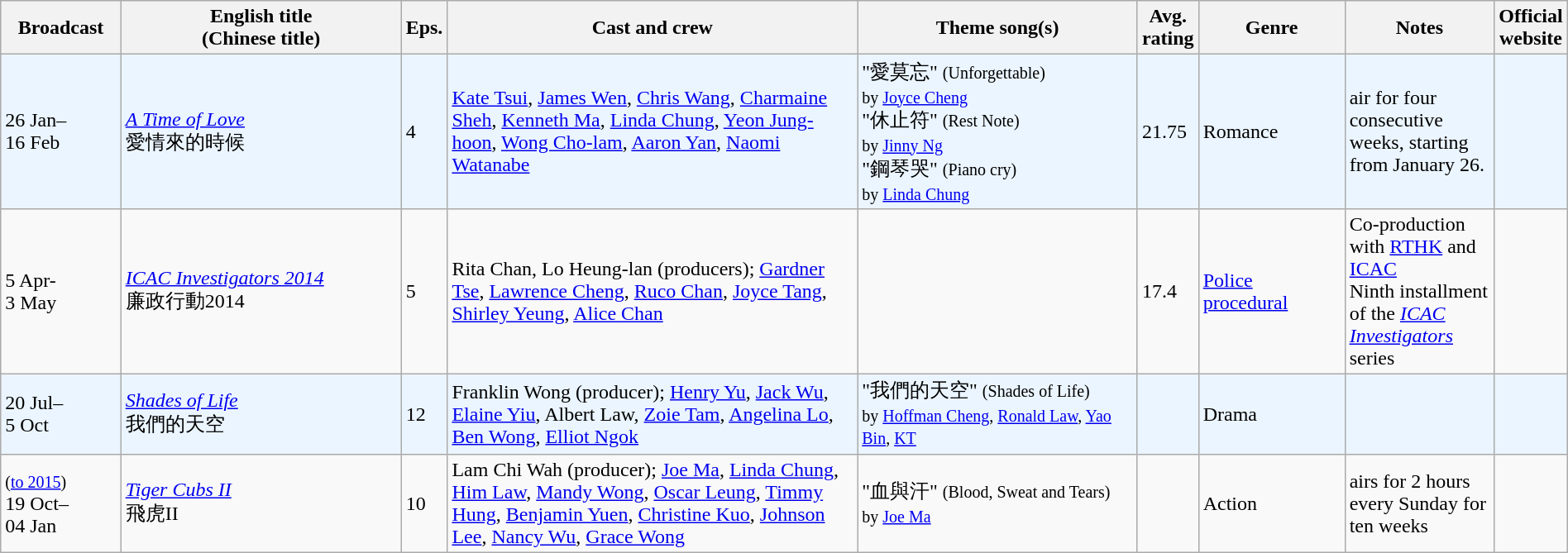<table class="wikitable sortable" width="100%" style="text-align: left">
<tr>
<th align=center width=8% bgcolor="silver">Broadcast</th>
<th align=center width=20% bgcolor="silver">English title <br> (Chinese title)</th>
<th align=center width=1% bgcolor="silver">Eps.</th>
<th align=center width=30% bgcolor="silver">Cast and crew</th>
<th align=center width=20% bgcolor="silver">Theme song(s)</th>
<th align=center width=1% bgcolor="silver">Avg. rating</th>
<th align=center width=10% bgcolor="silver">Genre</th>
<th align=center width=15% bgcolor="silver">Notes</th>
<th align=center width=1% bgcolor="silver">Official website</th>
</tr>
<tr ---- bgcolor="ebf5ff">
<td>26 Jan–<br>16 Feb</td>
<td><em><a href='#'>A Time of Love</a></em> <br> 愛情來的時候</td>
<td>4</td>
<td><a href='#'>Kate Tsui</a>, <a href='#'>James Wen</a>, <a href='#'>Chris Wang</a>, <a href='#'>Charmaine Sheh</a>, <a href='#'>Kenneth Ma</a>, <a href='#'>Linda Chung</a>, <a href='#'>Yeon Jung-hoon</a>, <a href='#'>Wong Cho-lam</a>, <a href='#'>Aaron Yan</a>, <a href='#'>Naomi Watanabe</a></td>
<td>"愛莫忘" <small>(Unforgettable)</small><br><small>by <a href='#'>Joyce Cheng</a><br></small>"休止符" <small>(Rest Note)</small><br><small>by <a href='#'>Jinny Ng</a><br></small>"鋼琴哭" <small>(Piano cry)</small><br><small>by <a href='#'>Linda Chung</a></small></td>
<td>21.75</td>
<td>Romance</td>
<td>air for four consecutive weeks, starting from January 26.</td>
<td></td>
</tr>
<tr>
<td>5 Apr-<br>3 May</td>
<td><em><a href='#'>ICAC Investigators 2014</a></em> <br> 廉政行動2014</td>
<td>5</td>
<td>Rita Chan, Lo Heung-lan (producers); <a href='#'>Gardner Tse</a>, <a href='#'>Lawrence Cheng</a>, <a href='#'>Ruco Chan</a>, <a href='#'>Joyce Tang</a>, <a href='#'>Shirley Yeung</a>, <a href='#'>Alice Chan</a></td>
<td></td>
<td>17.4</td>
<td><a href='#'>Police procedural</a></td>
<td>Co-production with <a href='#'>RTHK</a> and <a href='#'>ICAC</a><br>Ninth installment of the <em><a href='#'>ICAC Investigators</a></em> series</td>
<td></td>
</tr>
<tr ----- bgcolor="ebf5ff">
<td>20 Jul–<br>5 Oct</td>
<td><em><a href='#'>Shades of Life</a></em> <br> 我們的天空</td>
<td>12</td>
<td>Franklin Wong (producer); <a href='#'>Henry Yu</a>, <a href='#'>Jack Wu</a>, <a href='#'>Elaine Yiu</a>, Albert Law, <a href='#'>Zoie Tam</a>, <a href='#'>Angelina Lo</a>, <a href='#'>Ben Wong</a>, <a href='#'>Elliot Ngok</a></td>
<td>"我們的天空" <small>(Shades of Life)</small><br><small>by <a href='#'>Hoffman Cheng</a>, <a href='#'>Ronald Law</a>, <a href='#'>Yao Bin</a>, <a href='#'>KT</a><br></small></td>
<td></td>
<td>Drama</td>
<td></td>
<td></td>
</tr>
<tr>
<td><small>(<a href='#'>to 2015</a>)</small><br>19 Oct–<br>04 Jan</td>
<td><em><a href='#'>Tiger Cubs II</a></em> <br> 飛虎II</td>
<td>10</td>
<td>Lam Chi Wah (producer); <a href='#'>Joe Ma</a>, <a href='#'>Linda Chung</a>, <a href='#'>Him Law</a>, <a href='#'>Mandy Wong</a>, <a href='#'>Oscar Leung</a>, <a href='#'>Timmy Hung</a>, <a href='#'>Benjamin Yuen</a>, <a href='#'>Christine Kuo</a>, <a href='#'>Johnson Lee</a>, <a href='#'>Nancy Wu</a>, <a href='#'>Grace Wong</a></td>
<td>"血與汗" <small>(Blood, Sweat and Tears)</small><br><small>by <a href='#'>Joe Ma</a></small></td>
<td></td>
<td>Action</td>
<td>airs for 2 hours every Sunday for ten weeks</td>
<td></td>
</tr>
</table>
